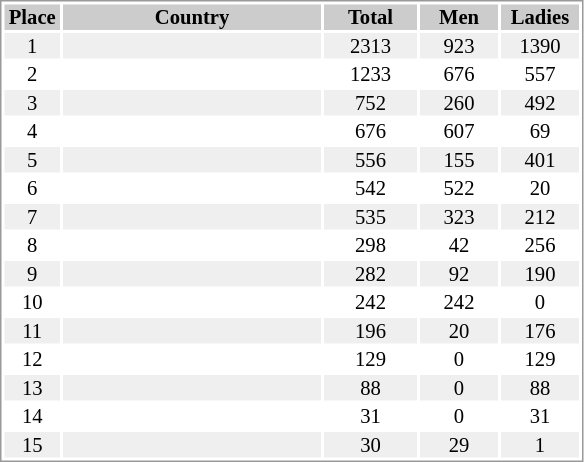<table border="0" style="border: 1px solid #999; background-color:#FFFFFF; text-align:center; font-size:86%; line-height:15px;">
<tr align="center" bgcolor="#CCCCCC">
<th width=35>Place</th>
<th width=170>Country</th>
<th width=60>Total</th>
<th width=50>Men</th>
<th width=50>Ladies</th>
</tr>
<tr bgcolor="#EFEFEF">
<td>1</td>
<td align="left"></td>
<td>2313</td>
<td>923</td>
<td>1390</td>
</tr>
<tr>
<td>2</td>
<td align="left"></td>
<td>1233</td>
<td>676</td>
<td>557</td>
</tr>
<tr bgcolor="#EFEFEF">
<td>3</td>
<td align="left"></td>
<td>752</td>
<td>260</td>
<td>492</td>
</tr>
<tr>
<td>4</td>
<td align="left"></td>
<td>676</td>
<td>607</td>
<td>69</td>
</tr>
<tr bgcolor="#EFEFEF">
<td>5</td>
<td align="left"></td>
<td>556</td>
<td>155</td>
<td>401</td>
</tr>
<tr>
<td>6</td>
<td align="left"></td>
<td>542</td>
<td>522</td>
<td>20</td>
</tr>
<tr bgcolor="#EFEFEF">
<td>7</td>
<td align="left"></td>
<td>535</td>
<td>323</td>
<td>212</td>
</tr>
<tr>
<td>8</td>
<td align="left"></td>
<td>298</td>
<td>42</td>
<td>256</td>
</tr>
<tr bgcolor="#EFEFEF">
<td>9</td>
<td align="left"></td>
<td>282</td>
<td>92</td>
<td>190</td>
</tr>
<tr>
<td>10</td>
<td align="left"></td>
<td>242</td>
<td>242</td>
<td>0</td>
</tr>
<tr bgcolor="#EFEFEF">
<td>11</td>
<td align="left"></td>
<td>196</td>
<td>20</td>
<td>176</td>
</tr>
<tr>
<td>12</td>
<td align="left"></td>
<td>129</td>
<td>0</td>
<td>129</td>
</tr>
<tr bgcolor="#EFEFEF">
<td>13</td>
<td align="left"></td>
<td>88</td>
<td>0</td>
<td>88</td>
</tr>
<tr>
<td>14</td>
<td align="left"></td>
<td>31</td>
<td>0</td>
<td>31</td>
</tr>
<tr bgcolor="#EFEFEF">
<td>15</td>
<td align="left"></td>
<td>30</td>
<td>29</td>
<td>1</td>
</tr>
</table>
